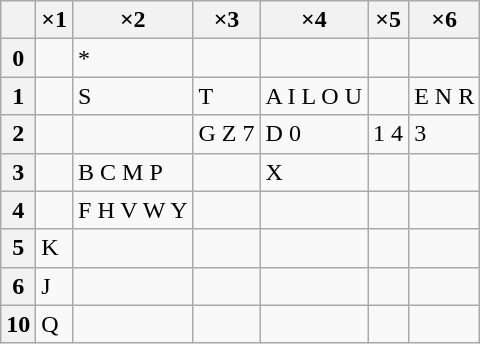<table class="wikitable floatright">
<tr>
<th></th>
<th>×1</th>
<th>×2</th>
<th>×3</th>
<th>×4</th>
<th>×5</th>
<th>×6</th>
</tr>
<tr>
<th>0</th>
<td></td>
<td>*</td>
<td></td>
<td></td>
<td></td>
<td></td>
</tr>
<tr>
<th>1</th>
<td></td>
<td>S</td>
<td>T</td>
<td>A I L O U</td>
<td></td>
<td>E N R</td>
</tr>
<tr>
<th>2</th>
<td></td>
<td></td>
<td>G Z 7</td>
<td>D 0</td>
<td>1 4</td>
<td>3</td>
</tr>
<tr>
<th>3</th>
<td></td>
<td>B C M P</td>
<td></td>
<td>X</td>
<td></td>
<td></td>
</tr>
<tr>
<th>4</th>
<td></td>
<td>F H V W Y</td>
<td></td>
<td></td>
<td></td>
<td></td>
</tr>
<tr>
<th>5</th>
<td>K</td>
<td></td>
<td></td>
<td></td>
<td></td>
<td></td>
</tr>
<tr>
<th>6</th>
<td>J</td>
<td></td>
<td></td>
<td></td>
<td></td>
<td></td>
</tr>
<tr>
<th>10</th>
<td>Q</td>
<td></td>
<td></td>
<td></td>
<td></td>
<td></td>
</tr>
</table>
